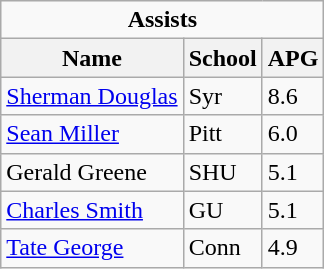<table class="wikitable">
<tr>
<td colspan=3 style="text-align:center;"><strong>Assists</strong></td>
</tr>
<tr>
<th>Name</th>
<th>School</th>
<th>APG</th>
</tr>
<tr>
<td><a href='#'>Sherman Douglas</a></td>
<td>Syr</td>
<td>8.6</td>
</tr>
<tr>
<td><a href='#'>Sean Miller</a></td>
<td>Pitt</td>
<td>6.0</td>
</tr>
<tr>
<td>Gerald Greene</td>
<td>SHU</td>
<td>5.1</td>
</tr>
<tr>
<td><a href='#'>Charles Smith</a></td>
<td>GU</td>
<td>5.1</td>
</tr>
<tr>
<td><a href='#'>Tate George</a></td>
<td>Conn</td>
<td>4.9</td>
</tr>
</table>
